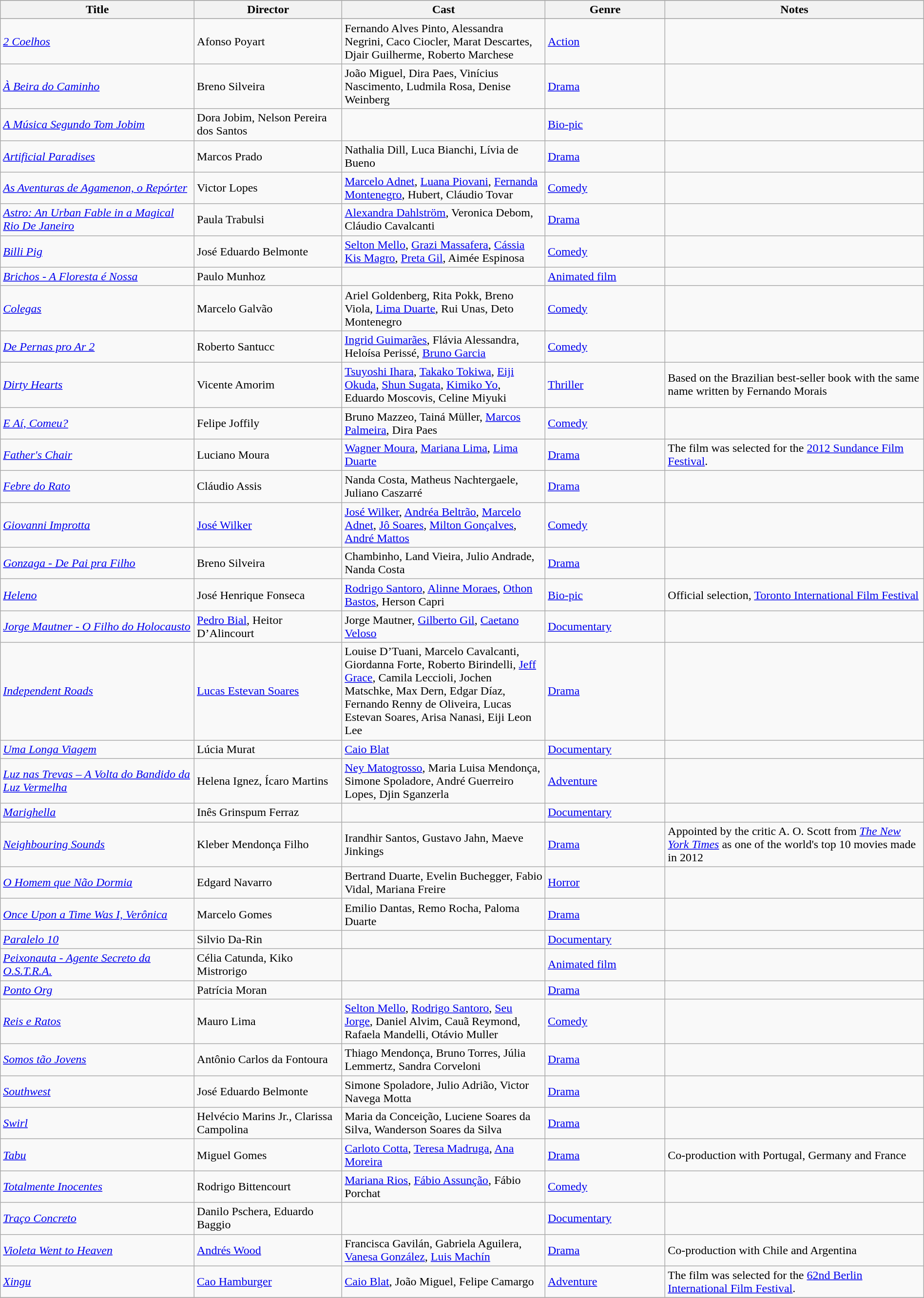<table class="wikitable sortable" style="width:100%;">
<tr>
</tr>
<tr>
<th width=21%>Title</th>
<th width=16%>Director</th>
<th width=22%>Cast</th>
<th width=13%>Genre</th>
<th width=28%>Notes</th>
</tr>
<tr>
</tr>
<tr>
<td><em><a href='#'>2 Coelhos</a></em></td>
<td>Afonso Poyart</td>
<td>Fernando Alves Pinto, Alessandra Negrini, Caco Ciocler, Marat Descartes, Djair Guilherme, Roberto Marchese</td>
<td><a href='#'>Action</a></td>
<td></td>
</tr>
<tr>
<td><em><a href='#'>À Beira do Caminho</a></em></td>
<td>Breno Silveira</td>
<td>João Miguel, Dira Paes, Vinícius Nascimento, Ludmila Rosa, Denise Weinberg</td>
<td><a href='#'>Drama</a></td>
<td></td>
</tr>
<tr>
<td><em><a href='#'>A Música Segundo Tom Jobim</a></em></td>
<td>Dora Jobim, Nelson Pereira dos Santos</td>
<td></td>
<td><a href='#'>Bio-pic</a></td>
<td></td>
</tr>
<tr>
<td><em><a href='#'>Artificial Paradises</a></em></td>
<td>Marcos Prado</td>
<td>Nathalia Dill, Luca Bianchi, Lívia de Bueno</td>
<td><a href='#'>Drama</a></td>
<td></td>
</tr>
<tr>
<td><em><a href='#'>As Aventuras de Agamenon, o Repórter</a></em></td>
<td>Victor Lopes</td>
<td><a href='#'>Marcelo Adnet</a>, <a href='#'>Luana Piovani</a>, <a href='#'>Fernanda Montenegro</a>, Hubert, Cláudio Tovar</td>
<td><a href='#'>Comedy</a></td>
<td></td>
</tr>
<tr>
<td><em><a href='#'>Astro: An Urban Fable in a Magical Rio De Janeiro</a></em></td>
<td>Paula Trabulsi</td>
<td><a href='#'>Alexandra Dahlström</a>, Veronica Debom, Cláudio Cavalcanti</td>
<td><a href='#'>Drama</a></td>
<td></td>
</tr>
<tr>
<td><em><a href='#'>Billi Pig</a></em></td>
<td>José Eduardo Belmonte</td>
<td><a href='#'>Selton Mello</a>, <a href='#'>Grazi Massafera</a>, <a href='#'>Cássia Kis Magro</a>, <a href='#'>Preta Gil</a>, Aimée Espinosa</td>
<td><a href='#'>Comedy</a></td>
<td></td>
</tr>
<tr>
<td><em><a href='#'>Brichos - A Floresta é Nossa</a></em></td>
<td>Paulo Munhoz</td>
<td></td>
<td><a href='#'>Animated film</a></td>
<td></td>
</tr>
<tr>
<td><em><a href='#'>Colegas</a></em></td>
<td>Marcelo Galvão</td>
<td>Ariel Goldenberg, Rita Pokk, Breno Viola, <a href='#'>Lima Duarte</a>, Rui Unas, Deto Montenegro</td>
<td><a href='#'>Comedy</a></td>
<td></td>
</tr>
<tr>
<td><em><a href='#'>De Pernas pro Ar 2</a></em></td>
<td>Roberto Santucc</td>
<td><a href='#'>Ingrid Guimarães</a>, Flávia Alessandra, Heloísa Perissé, <a href='#'>Bruno Garcia</a></td>
<td><a href='#'>Comedy</a></td>
<td></td>
</tr>
<tr>
<td><em><a href='#'>Dirty Hearts</a></em></td>
<td>Vicente Amorim</td>
<td><a href='#'>Tsuyoshi Ihara</a>, <a href='#'>Takako Tokiwa</a>, <a href='#'>Eiji Okuda</a>, <a href='#'>Shun Sugata</a>, <a href='#'>Kimiko Yo</a>, Eduardo Moscovis, Celine Miyuki</td>
<td><a href='#'>Thriller</a></td>
<td>Based on the Brazilian best-seller book with the same name written by Fernando Morais</td>
</tr>
<tr>
<td><em><a href='#'>E Aí, Comeu?</a></em></td>
<td>Felipe Joffily</td>
<td>Bruno Mazzeo, Tainá Müller, <a href='#'>Marcos Palmeira</a>, Dira Paes</td>
<td><a href='#'>Comedy</a></td>
<td></td>
</tr>
<tr>
<td><em><a href='#'>Father's Chair</a></em></td>
<td>Luciano Moura</td>
<td><a href='#'>Wagner Moura</a>, <a href='#'>Mariana Lima</a>, <a href='#'>Lima Duarte</a></td>
<td><a href='#'>Drama</a></td>
<td>The film was selected for the <a href='#'>2012 Sundance Film Festival</a>.</td>
</tr>
<tr>
<td><em><a href='#'>Febre do Rato</a></em></td>
<td>Cláudio Assis</td>
<td>Nanda Costa, Matheus Nachtergaele, Juliano Caszarré</td>
<td><a href='#'>Drama</a></td>
<td></td>
</tr>
<tr>
<td><em><a href='#'>Giovanni Improtta</a></em></td>
<td><a href='#'>José Wilker</a></td>
<td><a href='#'>José Wilker</a>, <a href='#'>Andréa Beltrão</a>, <a href='#'>Marcelo Adnet</a>, <a href='#'>Jô Soares</a>, <a href='#'>Milton Gonçalves</a>, <a href='#'>André Mattos</a></td>
<td><a href='#'>Comedy</a></td>
<td></td>
</tr>
<tr>
<td><em><a href='#'>Gonzaga - De Pai pra Filho</a></em></td>
<td>Breno Silveira</td>
<td>Chambinho, Land Vieira, Julio Andrade, Nanda Costa</td>
<td><a href='#'>Drama</a></td>
<td></td>
</tr>
<tr>
<td><em><a href='#'>Heleno</a></em></td>
<td>José Henrique Fonseca</td>
<td><a href='#'>Rodrigo Santoro</a>, <a href='#'>Alinne Moraes</a>, <a href='#'>Othon Bastos</a>, Herson Capri</td>
<td><a href='#'>Bio-pic</a></td>
<td>Official selection, <a href='#'>Toronto International Film Festival</a></td>
</tr>
<tr>
<td><em><a href='#'>Jorge Mautner - O Filho do Holocausto</a></em></td>
<td><a href='#'>Pedro Bial</a>, Heitor D’Alincourt</td>
<td>Jorge Mautner, <a href='#'>Gilberto Gil</a>, <a href='#'>Caetano Veloso</a></td>
<td><a href='#'>Documentary</a></td>
<td></td>
</tr>
<tr>
<td><em><a href='#'>Independent Roads</a></em></td>
<td><a href='#'>Lucas Estevan Soares</a></td>
<td>Louise D’Tuani, Marcelo Cavalcanti, Giordanna Forte, Roberto Birindelli, <a href='#'>Jeff Grace</a>, Camila Leccioli, Jochen Matschke, Max Dern, Edgar Díaz, Fernando Renny de Oliveira, Lucas Estevan Soares, Arisa Nanasi, Eiji Leon Lee</td>
<td><a href='#'>Drama</a></td>
<td></td>
</tr>
<tr>
<td><em><a href='#'>Uma Longa Viagem</a></em></td>
<td>Lúcia Murat</td>
<td><a href='#'>Caio Blat</a></td>
<td><a href='#'>Documentary</a></td>
<td></td>
</tr>
<tr>
<td><em><a href='#'>Luz nas Trevas – A Volta do Bandido da Luz Vermelha</a></em></td>
<td>Helena Ignez, Ícaro Martins</td>
<td><a href='#'>Ney Matogrosso</a>, Maria Luisa Mendonça, Simone Spoladore, André Guerreiro Lopes, Djin Sganzerla</td>
<td><a href='#'>Adventure</a></td>
<td></td>
</tr>
<tr>
<td><em><a href='#'>Marighella</a></em></td>
<td>Inês Grinspum Ferraz</td>
<td></td>
<td><a href='#'>Documentary</a></td>
<td></td>
</tr>
<tr>
<td><em><a href='#'>Neighbouring Sounds</a></em></td>
<td>Kleber Mendonça Filho</td>
<td>Irandhir Santos, Gustavo Jahn, Maeve Jinkings</td>
<td><a href='#'>Drama</a></td>
<td>Appointed by the critic A. O. Scott from <em><a href='#'>The New York Times</a></em> as one of the world's top 10 movies made in 2012</td>
</tr>
<tr>
<td><em><a href='#'>O Homem que Não Dormia</a></em></td>
<td>Edgard Navarro</td>
<td>Bertrand Duarte, Evelin Buchegger, Fabio Vidal, Mariana Freire</td>
<td><a href='#'>Horror</a></td>
<td></td>
</tr>
<tr>
<td><em><a href='#'>Once Upon a Time Was I, Verônica</a></em></td>
<td>Marcelo Gomes</td>
<td>Emilio Dantas, Remo Rocha, Paloma Duarte</td>
<td><a href='#'>Drama</a></td>
<td></td>
</tr>
<tr>
<td><em><a href='#'>Paralelo 10</a></em></td>
<td>Silvio Da-Rin</td>
<td></td>
<td><a href='#'>Documentary</a></td>
<td></td>
</tr>
<tr>
<td><em><a href='#'>Peixonauta - Agente Secreto da O.S.T.R.A.</a></em></td>
<td>Célia Catunda, Kiko Mistrorigo</td>
<td></td>
<td><a href='#'>Animated film</a></td>
<td></td>
</tr>
<tr>
<td><em><a href='#'>Ponto Org</a></em></td>
<td>Patrícia Moran</td>
<td></td>
<td><a href='#'>Drama</a></td>
<td></td>
</tr>
<tr>
<td><em><a href='#'>Reis e Ratos</a></em></td>
<td>Mauro Lima</td>
<td><a href='#'>Selton Mello</a>, <a href='#'>Rodrigo Santoro</a>, <a href='#'>Seu Jorge</a>, Daniel Alvim, Cauã Reymond, Rafaela Mandelli, Otávio Muller</td>
<td><a href='#'>Comedy</a></td>
<td></td>
</tr>
<tr>
<td><em><a href='#'>Somos tão Jovens</a></em></td>
<td>Antônio Carlos da Fontoura</td>
<td>Thiago Mendonça, Bruno Torres, Júlia Lemmertz, Sandra Corveloni</td>
<td><a href='#'>Drama</a></td>
<td></td>
</tr>
<tr>
<td><em><a href='#'>Southwest</a></em></td>
<td>José Eduardo Belmonte</td>
<td>Simone Spoladore, Julio Adrião, Victor Navega Motta</td>
<td><a href='#'>Drama</a></td>
<td></td>
</tr>
<tr>
<td><em><a href='#'>Swirl</a></em></td>
<td>Helvécio Marins Jr., Clarissa Campolina</td>
<td>Maria da Conceição, Luciene Soares da Silva, Wanderson Soares da Silva</td>
<td><a href='#'>Drama</a></td>
<td></td>
</tr>
<tr>
<td><em><a href='#'>Tabu</a></em></td>
<td>Miguel Gomes</td>
<td><a href='#'>Carloto Cotta</a>, <a href='#'>Teresa Madruga</a>, <a href='#'>Ana Moreira</a></td>
<td><a href='#'>Drama</a></td>
<td>Co-production with Portugal, Germany and France</td>
</tr>
<tr>
<td><em><a href='#'>Totalmente Inocentes</a></em></td>
<td>Rodrigo Bittencourt</td>
<td><a href='#'>Mariana Rios</a>, <a href='#'>Fábio Assunção</a>, Fábio Porchat</td>
<td><a href='#'>Comedy</a></td>
<td></td>
</tr>
<tr>
<td><em><a href='#'>Traço Concreto</a></em></td>
<td>Danilo Pschera, Eduardo Baggio</td>
<td></td>
<td><a href='#'>Documentary</a></td>
<td></td>
</tr>
<tr>
<td><em><a href='#'>Violeta Went to Heaven</a></em></td>
<td><a href='#'>Andrés Wood</a></td>
<td>Francisca Gavilán, Gabriela Aguilera, <a href='#'>Vanesa González</a>, <a href='#'>Luis Machín</a></td>
<td><a href='#'>Drama</a></td>
<td>Co-production with Chile and Argentina</td>
</tr>
<tr>
<td><em><a href='#'>Xingu</a></em></td>
<td><a href='#'>Cao Hamburger</a></td>
<td><a href='#'>Caio Blat</a>, João Miguel, Felipe Camargo</td>
<td><a href='#'>Adventure</a></td>
<td>The film was selected for the <a href='#'>62nd Berlin International Film Festival</a>.</td>
</tr>
<tr>
</tr>
<tr>
</tr>
</table>
